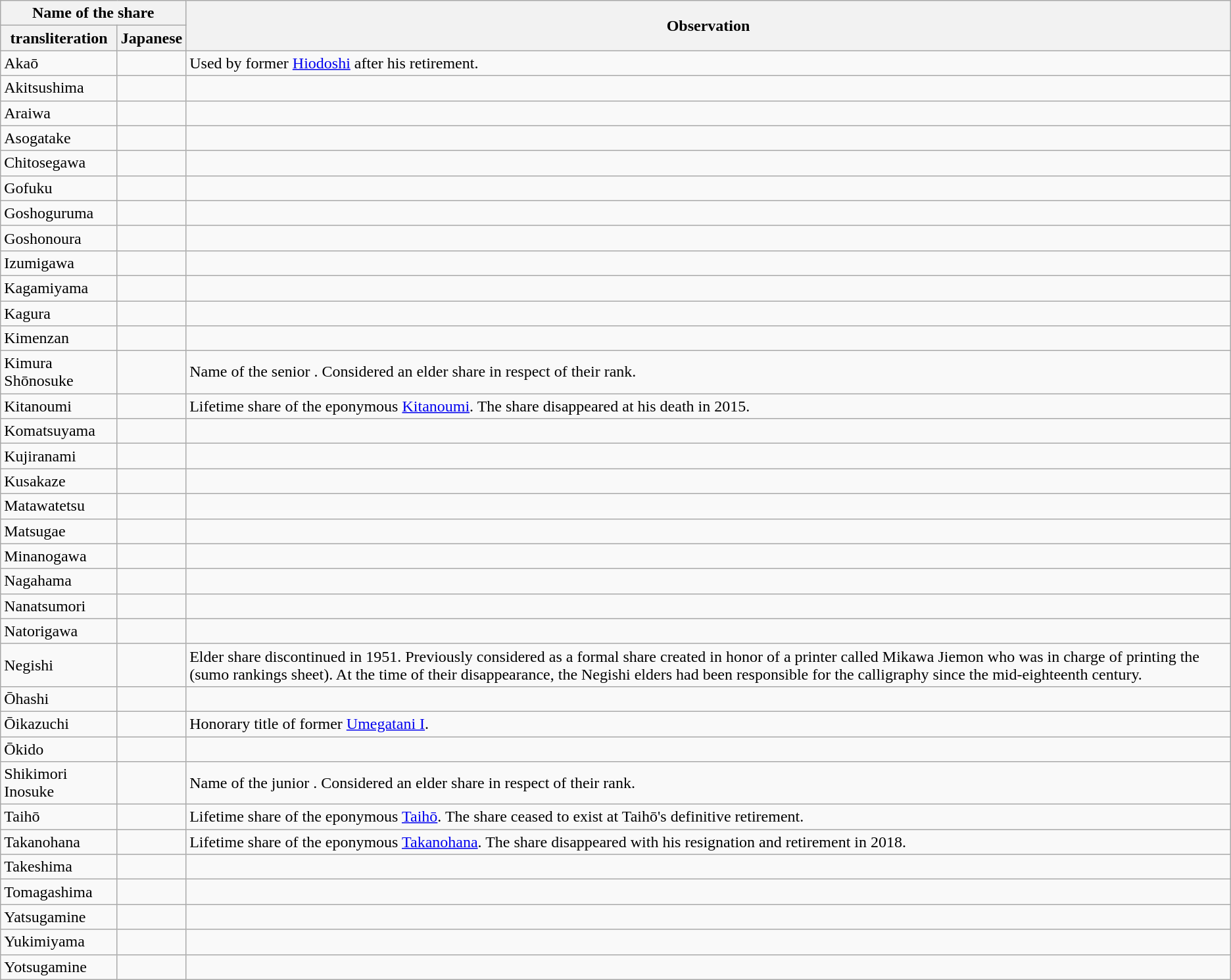<table class="wikitable">
<tr>
<th colspan="2">Name of the share</th>
<th rowspan="2">Observation</th>
</tr>
<tr>
<th> transliteration</th>
<th>Japanese</th>
</tr>
<tr>
<td>Akaō</td>
<td></td>
<td>Used by former  <a href='#'>Hiodoshi</a> after his retirement.</td>
</tr>
<tr>
<td>Akitsushima</td>
<td></td>
<td></td>
</tr>
<tr>
<td>Araiwa</td>
<td></td>
<td></td>
</tr>
<tr>
<td>Asogatake</td>
<td></td>
<td></td>
</tr>
<tr>
<td>Chitosegawa</td>
<td></td>
<td></td>
</tr>
<tr>
<td>Gofuku</td>
<td></td>
<td></td>
</tr>
<tr>
<td>Goshoguruma</td>
<td></td>
<td></td>
</tr>
<tr>
<td>Goshonoura</td>
<td></td>
<td></td>
</tr>
<tr>
<td>Izumigawa</td>
<td></td>
<td></td>
</tr>
<tr>
<td>Kagamiyama</td>
<td></td>
<td></td>
</tr>
<tr>
<td>Kagura</td>
<td></td>
<td></td>
</tr>
<tr>
<td>Kimenzan</td>
<td></td>
<td></td>
</tr>
<tr>
<td>Kimura Shōnosuke</td>
<td></td>
<td>Name of the senior . Considered an elder share in respect of their rank.</td>
</tr>
<tr>
<td>Kitanoumi</td>
<td></td>
<td>Lifetime share of the eponymous  <a href='#'>Kitanoumi</a>. The share disappeared at his death in 2015.</td>
</tr>
<tr>
<td>Komatsuyama</td>
<td></td>
<td></td>
</tr>
<tr>
<td>Kujiranami</td>
<td></td>
<td></td>
</tr>
<tr>
<td>Kusakaze</td>
<td></td>
<td></td>
</tr>
<tr>
<td>Matawatetsu</td>
<td></td>
<td></td>
</tr>
<tr>
<td>Matsugae</td>
<td></td>
<td></td>
</tr>
<tr>
<td>Minanogawa</td>
<td></td>
<td></td>
</tr>
<tr>
<td>Nagahama</td>
<td></td>
<td></td>
</tr>
<tr>
<td>Nanatsumori</td>
<td></td>
<td></td>
</tr>
<tr>
<td>Natorigawa</td>
<td></td>
<td></td>
</tr>
<tr>
<td>Negishi</td>
<td></td>
<td>Elder share discontinued in 1951. Previously considered as a formal share created in honor of a printer called Mikawa Jiemon who was in charge of printing the  (sumo rankings sheet). At the time of their disappearance, the Negishi elders had been responsible for the  calligraphy since the mid-eighteenth century.</td>
</tr>
<tr>
<td>Ōhashi</td>
<td></td>
<td></td>
</tr>
<tr>
<td>Ōikazuchi</td>
<td></td>
<td>Honorary title of former  <a href='#'>Umegatani I</a>.</td>
</tr>
<tr>
<td>Ōkido</td>
<td></td>
<td></td>
</tr>
<tr>
<td>Shikimori Inosuke</td>
<td></td>
<td>Name of the junior . Considered an elder share in respect of their rank.</td>
</tr>
<tr>
<td>Taihō</td>
<td></td>
<td>Lifetime share of the eponymous  <a href='#'>Taihō</a>. The share ceased to exist at Taihō's definitive retirement.</td>
</tr>
<tr>
<td>Takanohana</td>
<td></td>
<td>Lifetime share of the eponymous  <a href='#'>Takanohana</a>. The share disappeared with his resignation and retirement in 2018.</td>
</tr>
<tr>
<td>Takeshima</td>
<td></td>
<td></td>
</tr>
<tr>
<td>Tomagashima</td>
<td></td>
<td></td>
</tr>
<tr>
<td>Yatsugamine</td>
<td></td>
<td></td>
</tr>
<tr>
<td>Yukimiyama</td>
<td></td>
<td></td>
</tr>
<tr>
<td>Yotsugamine</td>
<td></td>
<td></td>
</tr>
</table>
